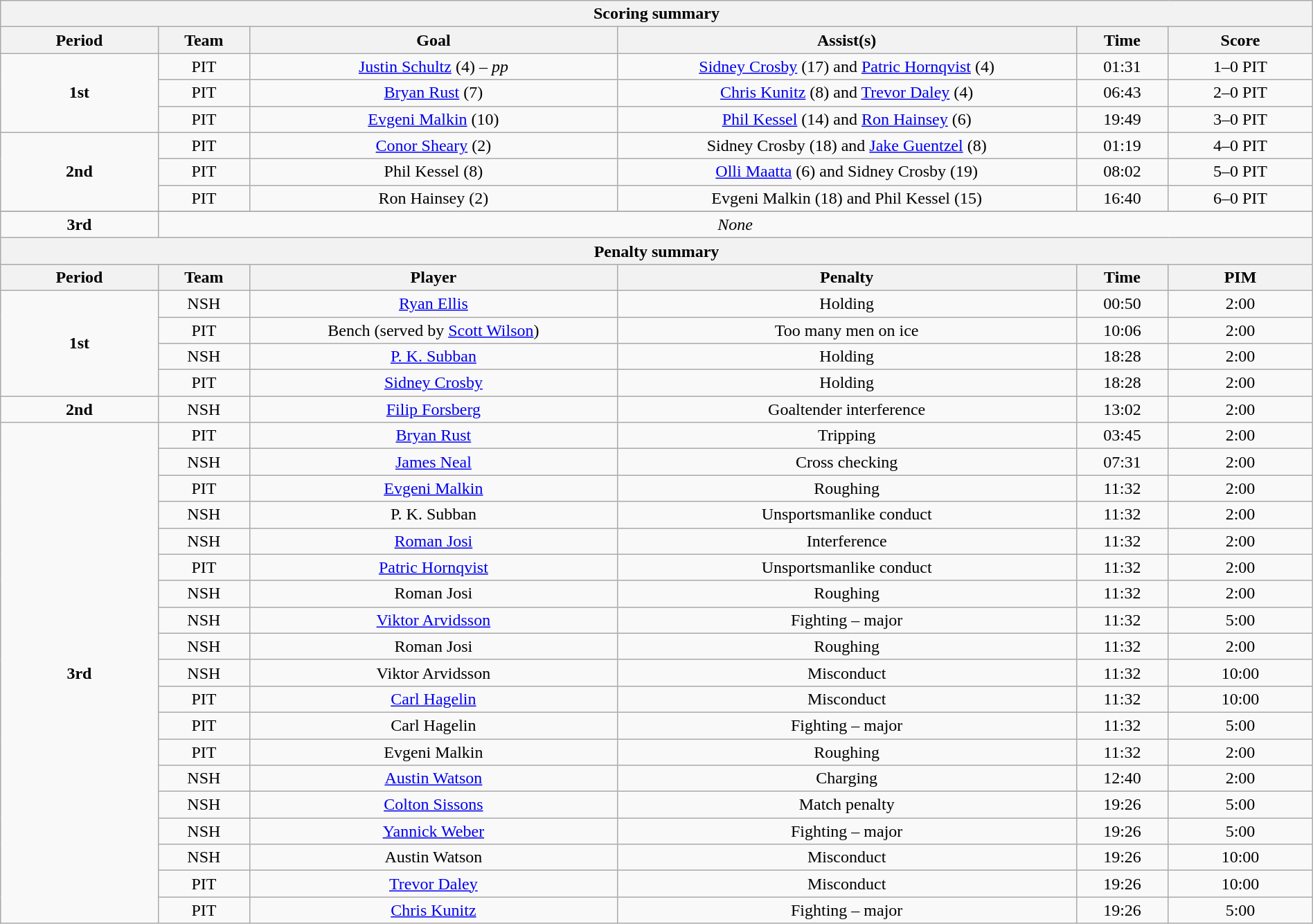<table style="width:100%;" class="wikitable">
<tr>
<th colspan=6>Scoring summary</th>
</tr>
<tr>
<th style="width:12%;">Period</th>
<th style="width:7%;">Team</th>
<th style="width:28%;">Goal</th>
<th style="width:35%;">Assist(s)</th>
<th style="width:7%;">Time</th>
<th style="width:11%;">Score</th>
</tr>
<tr>
<td style="text-align:center;" rowspan="3"><strong>1st</strong></td>
<td align=center>PIT</td>
<td align=center><a href='#'>Justin Schultz</a> (4) – <em>pp</em></td>
<td align=center><a href='#'>Sidney Crosby</a> (17) and <a href='#'>Patric Hornqvist</a> (4)</td>
<td align=center>01:31</td>
<td align=center>1–0 PIT</td>
</tr>
<tr>
<td align=center>PIT</td>
<td align=center><a href='#'>Bryan Rust</a> (7)</td>
<td align=center><a href='#'>Chris Kunitz</a> (8) and <a href='#'>Trevor Daley</a> (4)</td>
<td align=center>06:43</td>
<td align=center>2–0 PIT</td>
</tr>
<tr>
<td align=center>PIT</td>
<td align=center><a href='#'>Evgeni Malkin</a> (10)</td>
<td align=center><a href='#'>Phil Kessel</a> (14) and <a href='#'>Ron Hainsey</a> (6)</td>
<td align=center>19:49</td>
<td align=center>3–0 PIT</td>
</tr>
<tr>
<td style="text-align:center;" rowspan="3"><strong>2nd</strong></td>
<td align=center>PIT</td>
<td align=center><a href='#'>Conor Sheary</a> (2)</td>
<td align=center>Sidney Crosby (18) and <a href='#'>Jake Guentzel</a> (8)</td>
<td align=center>01:19</td>
<td align=center>4–0 PIT</td>
</tr>
<tr>
<td align=center>PIT</td>
<td align=center>Phil Kessel (8)</td>
<td align=center><a href='#'>Olli Maatta</a> (6) and Sidney Crosby (19)</td>
<td align=center>08:02</td>
<td align=center>5–0 PIT</td>
</tr>
<tr>
<td align=center>PIT</td>
<td align=center>Ron Hainsey (2)</td>
<td align=center>Evgeni Malkin (18) and Phil Kessel (15)</td>
<td align=center>16:40</td>
<td align=center>6–0 PIT</td>
</tr>
<tr>
</tr>
<tr style="text-align:center;">
<td><strong>3rd</strong></td>
<td colspan="5"><em>None</em></td>
</tr>
<tr>
<th colspan=6>Penalty summary</th>
</tr>
<tr>
<th style="width:12%;">Period</th>
<th style="width:7%;">Team</th>
<th style="width:28%;">Player</th>
<th style="width:35%;">Penalty</th>
<th style="width:7%;">Time</th>
<th style="width:11%;">PIM</th>
</tr>
<tr>
<td style="text-align:center;" rowspan="4"><strong>1st</strong></td>
<td align=center>NSH</td>
<td align=center><a href='#'>Ryan Ellis</a></td>
<td align=center>Holding</td>
<td align=center>00:50</td>
<td align=center>2:00</td>
</tr>
<tr>
<td align=center>PIT</td>
<td align=center>Bench (served by <a href='#'>Scott Wilson</a>)</td>
<td align=center>Too many men on ice</td>
<td align=center>10:06</td>
<td align=center>2:00</td>
</tr>
<tr>
<td align=center>NSH</td>
<td align=center><a href='#'>P. K. Subban</a></td>
<td align=center>Holding</td>
<td align=center>18:28</td>
<td align=center>2:00</td>
</tr>
<tr>
<td align=center>PIT</td>
<td align=center><a href='#'>Sidney Crosby</a></td>
<td align=center>Holding</td>
<td align=center>18:28</td>
<td align=center>2:00</td>
</tr>
<tr>
<td style="text-align:center;"><strong>2nd</strong></td>
<td align=center>NSH</td>
<td align=center><a href='#'>Filip Forsberg</a></td>
<td align=center>Goaltender interference</td>
<td align=center>13:02</td>
<td align=center>2:00</td>
</tr>
<tr>
<td style="text-align:center;" rowspan="20"><strong>3rd</strong></td>
<td align=center>PIT</td>
<td align=center><a href='#'>Bryan Rust</a></td>
<td align=center>Tripping</td>
<td align=center>03:45</td>
<td align=center>2:00</td>
</tr>
<tr>
<td align=center>NSH</td>
<td align=center><a href='#'>James Neal</a></td>
<td align=center>Cross checking</td>
<td align=center>07:31</td>
<td align=center>2:00</td>
</tr>
<tr>
<td align=center>PIT</td>
<td align=center><a href='#'>Evgeni Malkin</a></td>
<td align=center>Roughing</td>
<td align=center>11:32</td>
<td align=center>2:00</td>
</tr>
<tr>
<td align=center>NSH</td>
<td align=center>P. K. Subban</td>
<td align=center>Unsportsmanlike conduct</td>
<td align=center>11:32</td>
<td align=center>2:00</td>
</tr>
<tr>
<td align=center>NSH</td>
<td align=center><a href='#'>Roman Josi</a></td>
<td align=center>Interference</td>
<td align=center>11:32</td>
<td align=center>2:00</td>
</tr>
<tr>
<td align=center>PIT</td>
<td align=center><a href='#'>Patric Hornqvist</a></td>
<td align=center>Unsportsmanlike conduct</td>
<td align=center>11:32</td>
<td align=center>2:00</td>
</tr>
<tr>
<td align=center>NSH</td>
<td align=center>Roman Josi</td>
<td align=center>Roughing</td>
<td align=center>11:32</td>
<td align=center>2:00</td>
</tr>
<tr>
<td align=center>NSH</td>
<td align=center><a href='#'>Viktor Arvidsson</a></td>
<td align=center>Fighting – major</td>
<td align=center>11:32</td>
<td align=center>5:00</td>
</tr>
<tr>
<td align=center>NSH</td>
<td align=center>Roman Josi</td>
<td align=center>Roughing</td>
<td align=center>11:32</td>
<td align=center>2:00</td>
</tr>
<tr>
<td align=center>NSH</td>
<td align=center>Viktor Arvidsson</td>
<td align=center>Misconduct</td>
<td align=center>11:32</td>
<td align=center>10:00</td>
</tr>
<tr>
<td align=center>PIT</td>
<td align=center><a href='#'>Carl Hagelin</a></td>
<td align=center>Misconduct</td>
<td align=center>11:32</td>
<td align=center>10:00</td>
</tr>
<tr>
<td align=center>PIT</td>
<td align=center>Carl Hagelin</td>
<td align=center>Fighting – major</td>
<td align=center>11:32</td>
<td align=center>5:00</td>
</tr>
<tr>
<td align=center>PIT</td>
<td align=center>Evgeni Malkin</td>
<td align=center>Roughing</td>
<td align=center>11:32</td>
<td align=center>2:00</td>
</tr>
<tr>
<td align=center>NSH</td>
<td align=center><a href='#'>Austin Watson</a></td>
<td align=center>Charging</td>
<td align=center>12:40</td>
<td align=center>2:00</td>
</tr>
<tr>
<td align=center>NSH</td>
<td align=center><a href='#'>Colton Sissons</a></td>
<td align=center>Match penalty</td>
<td align=center>19:26</td>
<td align=center>5:00</td>
</tr>
<tr>
<td align=center>NSH</td>
<td align=center><a href='#'>Yannick Weber</a></td>
<td align=center>Fighting – major</td>
<td align=center>19:26</td>
<td align=center>5:00</td>
</tr>
<tr>
<td align=center>NSH</td>
<td align=center>Austin Watson</td>
<td align=center>Misconduct</td>
<td align=center>19:26</td>
<td align=center>10:00</td>
</tr>
<tr>
<td align=center>PIT</td>
<td align=center><a href='#'>Trevor Daley</a></td>
<td align=center>Misconduct</td>
<td align=center>19:26</td>
<td align=center>10:00</td>
</tr>
<tr>
<td align=center>PIT</td>
<td align=center><a href='#'>Chris Kunitz</a></td>
<td align=center>Fighting – major</td>
<td align=center>19:26</td>
<td align=center>5:00</td>
</tr>
</table>
